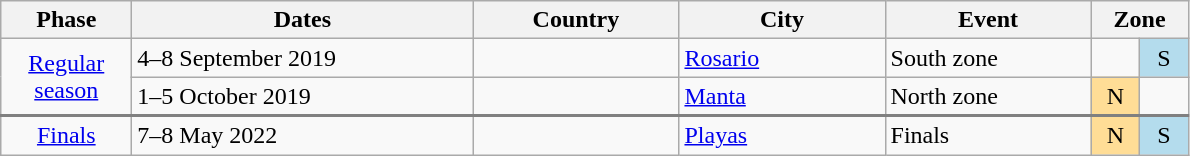<table class="wikitable">
<tr>
<th width=80>Phase</th>
<th width="220">Dates</th>
<th width="130">Country</th>
<th width="130">City</th>
<th width="130">Event</th>
<th colspan=2 width=50>Zone</th>
</tr>
<tr>
<td style="border-bottom: 2px solid grey" rowspan=2 align=center><a href='#'>Regular<br>season</a></td>
<td>4–8 September 2019</td>
<td></td>
<td><a href='#'>Rosario</a></td>
<td>South zone</td>
<td></td>
<td bgcolor=#b4dced align=center width=25>S</td>
</tr>
<tr style="border-bottom: 2px solid grey">
<td>1–5 October 2019</td>
<td></td>
<td><a href='#'>Manta</a></td>
<td>North zone</td>
<td bgcolor=#ffdd96 align=center width=25>N</td>
<td></td>
</tr>
<tr>
<td align=center><a href='#'>Finals</a></td>
<td>7–8 May 2022</td>
<td></td>
<td><a href='#'>Playas</a></td>
<td>Finals</td>
<td bgcolor=#ffdd96 align=center>N</td>
<td bgcolor=#b4dced align=center>S</td>
</tr>
</table>
